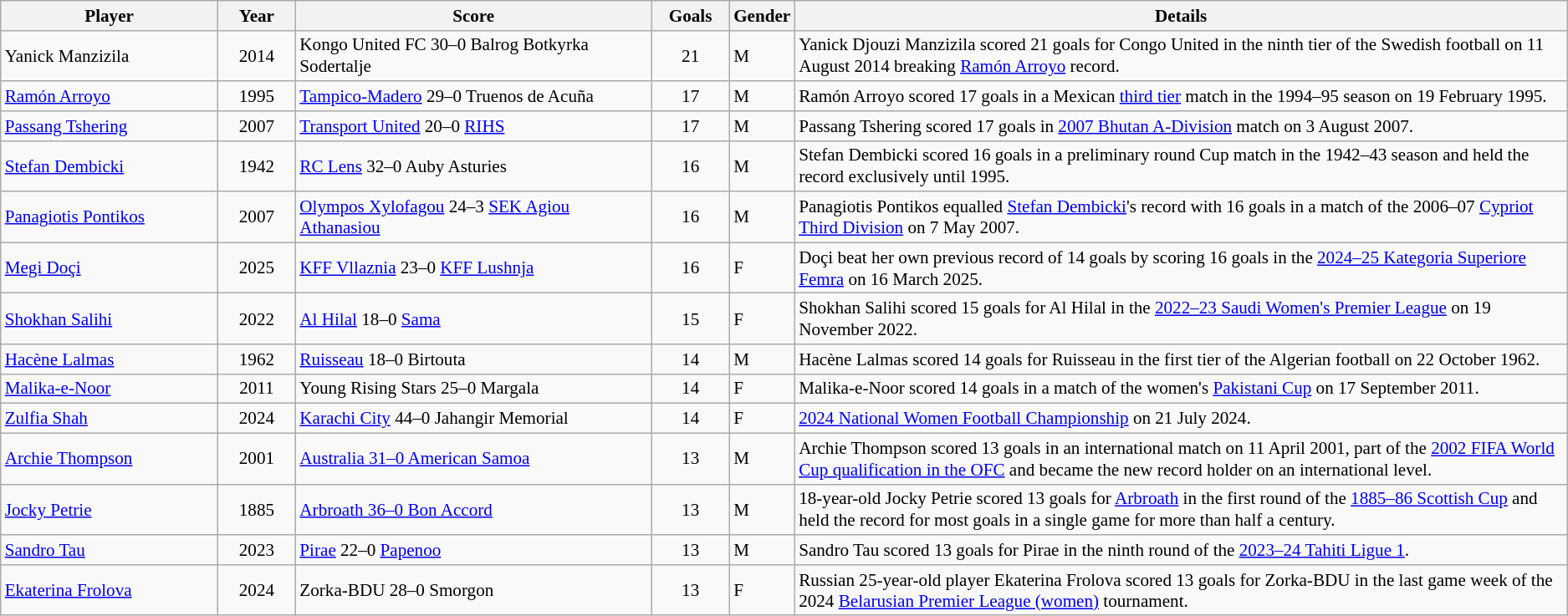<table class="wikitable sortable" style="text-align:; font-size:88%;">
<tr>
<th width="14%">Player</th>
<th width="5%">Year</th>
<th width="23%">Score</th>
<th width="5%">Goals</th>
<th width="1%">Gender</th>
<th width="50%">Details</th>
</tr>
<tr>
<td> Yanick Manzizila</td>
<td align="center">2014</td>
<td>Kongo United FC 30–0 Balrog Botkyrka Sodertalje</td>
<td align="center">21</td>
<td>M</td>
<td>Yanick Djouzi Manzizila scored 21 goals for Congo United in the ninth tier of the Swedish football on 11 August 2014 breaking <a href='#'>Ramón Arroyo</a> record.</td>
</tr>
<tr>
<td> <a href='#'>Ramón Arroyo</a></td>
<td align="center">1995</td>
<td><a href='#'>Tampico-Madero</a> 29–0 Truenos de Acuña</td>
<td align="center">17</td>
<td>M</td>
<td>Ramón Arroyo scored 17 goals in a Mexican <a href='#'>third tier</a> match in the 1994–95 season on 19 February 1995.</td>
</tr>
<tr>
<td> <a href='#'>Passang Tshering</a></td>
<td align="center">2007</td>
<td><a href='#'>Transport United</a> 20–0 <a href='#'>RIHS</a></td>
<td align="center">17</td>
<td>M</td>
<td>Passang Tshering scored 17 goals in <a href='#'>2007 Bhutan A-Division</a> match on 3 August 2007.</td>
</tr>
<tr>
<td> <a href='#'>Stefan Dembicki</a></td>
<td align="center">1942</td>
<td><a href='#'>RC Lens</a> 32–0 Auby Asturies</td>
<td align="center">16</td>
<td>M</td>
<td>Stefan Dembicki scored 16 goals in a preliminary round Cup match in the 1942–43 season and held the record exclusively until 1995.</td>
</tr>
<tr>
<td> <a href='#'>Panagiotis Pontikos</a></td>
<td align="center">2007</td>
<td><a href='#'>Olympos Xylofagou</a> 24–3 <a href='#'>SEK Agiou Athanasiou</a></td>
<td align="center">16</td>
<td>M</td>
<td>Panagiotis Pontikos equalled <a href='#'>Stefan Dembicki</a>'s record with 16 goals in a match of the 2006–07 <a href='#'>Cypriot Third Division</a> on 7 May 2007.</td>
</tr>
<tr>
<td> <a href='#'>Megi Doçi</a></td>
<td align="center">2025</td>
<td><a href='#'>KFF Vllaznia</a> 23–0 <a href='#'>KFF Lushnja</a></td>
<td align="center">16</td>
<td>F</td>
<td>Doçi beat her own previous record of 14 goals by scoring 16 goals in the <a href='#'>2024–25 Kategoria Superiore Femra</a> on 16 March 2025.</td>
</tr>
<tr>
<td> <a href='#'>Shokhan Salihi</a></td>
<td align="center">2022</td>
<td><a href='#'>Al Hilal</a> 18–0 <a href='#'>Sama</a></td>
<td align="center">15</td>
<td>F</td>
<td>Shokhan Salihi scored 15 goals for Al Hilal in the <a href='#'>2022–23 Saudi Women's Premier League</a> on 19 November 2022.</td>
</tr>
<tr>
<td> <a href='#'>Hacène Lalmas</a></td>
<td align="center">1962</td>
<td><a href='#'>Ruisseau</a> 18–0 Birtouta</td>
<td align="center">14</td>
<td>M</td>
<td>Hacène Lalmas scored 14 goals for Ruisseau in the first tier of the Algerian football on 22 October 1962.</td>
</tr>
<tr>
<td> <a href='#'>Malika-e-Noor</a></td>
<td align="center">2011</td>
<td>Young Rising Stars 25–0 Margala</td>
<td align="center">14</td>
<td>F</td>
<td>Malika-e-Noor scored 14 goals in a match of the women's <a href='#'>Pakistani Cup</a> on 17 September 2011.</td>
</tr>
<tr>
<td> <a href='#'>Zulfia Shah</a></td>
<td align="center">2024</td>
<td><a href='#'>Karachi City</a> 44–0 Jahangir Memorial</td>
<td align="center">14</td>
<td>F</td>
<td><a href='#'>2024 National Women Football Championship</a> on 21 July 2024.</td>
</tr>
<tr>
<td> <a href='#'>Archie Thompson</a></td>
<td align="center">2001</td>
<td><a href='#'>Australia 31–0 American Samoa</a></td>
<td align="center">13</td>
<td>M</td>
<td>Archie Thompson scored 13 goals in an international match on 11 April 2001, part of the <a href='#'>2002 FIFA World Cup qualification in the OFC</a> and became the new record holder on an international level.</td>
</tr>
<tr>
<td> <a href='#'>Jocky Petrie</a></td>
<td align="center">1885</td>
<td><a href='#'>Arbroath 36–0 Bon Accord</a></td>
<td align="center">13</td>
<td>M</td>
<td>18-year-old Jocky Petrie scored 13 goals for <a href='#'>Arbroath</a> in the first round of the <a href='#'>1885–86 Scottish Cup</a> and held the record for most goals in a single game for more than half a century.</td>
</tr>
<tr>
<td> <a href='#'>Sandro Tau</a></td>
<td align="center">2023</td>
<td><a href='#'>Pirae</a> 22–0 <a href='#'>Papenoo</a></td>
<td align="center">13</td>
<td>M</td>
<td>Sandro Tau scored 13 goals for Pirae in the ninth round of the <a href='#'>2023–24 Tahiti Ligue 1</a>.</td>
</tr>
<tr>
<td> <a href='#'>Ekaterina Frolova</a></td>
<td align="center">2024</td>
<td>Zorka-BDU 28–0 Smorgon</td>
<td align="center">13</td>
<td>F</td>
<td>Russian 25-year-old player Ekaterina Frolova scored 13 goals for Zorka-BDU in the last game week of the 2024 <a href='#'>Belarusian Premier League (women)</a> tournament.</td>
</tr>
</table>
